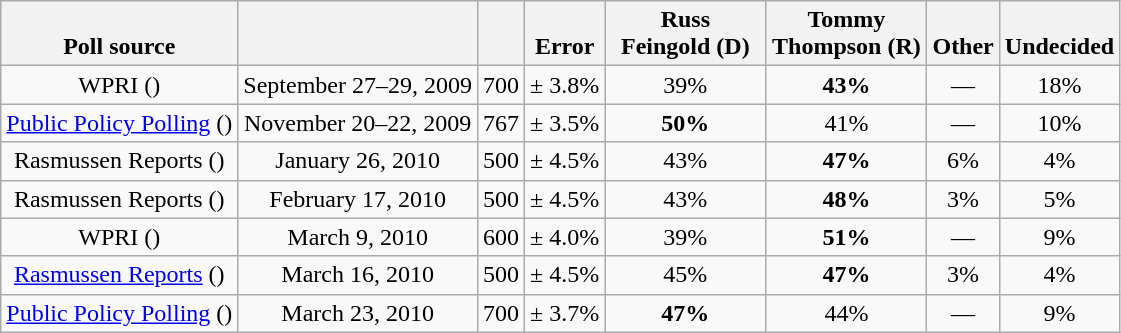<table class="wikitable" style="text-align:center">
<tr valign=bottom>
<th>Poll source</th>
<th></th>
<th></th>
<th><br>Error</th>
<th style="width:100px;">Russ<br>Feingold (D)</th>
<th style="width:100px;">Tommy<br>Thompson (R)</th>
<th>Other</th>
<th>Undecided</th>
</tr>
<tr>
<td>WPRI ()</td>
<td>September 27–29, 2009</td>
<td>700</td>
<td>± 3.8%</td>
<td>39%</td>
<td><strong>43%</strong></td>
<td>—</td>
<td>18%</td>
</tr>
<tr>
<td><a href='#'>Public Policy Polling</a> ()</td>
<td>November 20–22, 2009</td>
<td>767</td>
<td>± 3.5%</td>
<td><strong>50%</strong></td>
<td>41%</td>
<td>—</td>
<td>10%</td>
</tr>
<tr>
<td>Rasmussen Reports ()</td>
<td>January 26, 2010</td>
<td>500</td>
<td>± 4.5%</td>
<td>43%</td>
<td><strong>47%</strong></td>
<td>6%</td>
<td>4%</td>
</tr>
<tr>
<td>Rasmussen Reports ()</td>
<td>February 17, 2010</td>
<td>500</td>
<td>± 4.5%</td>
<td>43%</td>
<td><strong>48%</strong></td>
<td>3%</td>
<td>5%</td>
</tr>
<tr>
<td>WPRI ()</td>
<td>March 9, 2010</td>
<td>600</td>
<td>± 4.0%</td>
<td>39%</td>
<td><strong>51%</strong></td>
<td>—</td>
<td>9%</td>
</tr>
<tr>
<td><a href='#'>Rasmussen Reports</a> ()</td>
<td>March 16, 2010</td>
<td>500</td>
<td>± 4.5%</td>
<td>45%</td>
<td><strong>47%</strong></td>
<td>3%</td>
<td>4%</td>
</tr>
<tr>
<td><a href='#'>Public Policy Polling</a> ()</td>
<td>March 23, 2010</td>
<td>700</td>
<td>± 3.7%</td>
<td><strong>47%</strong></td>
<td>44%</td>
<td>—</td>
<td>9%</td>
</tr>
</table>
